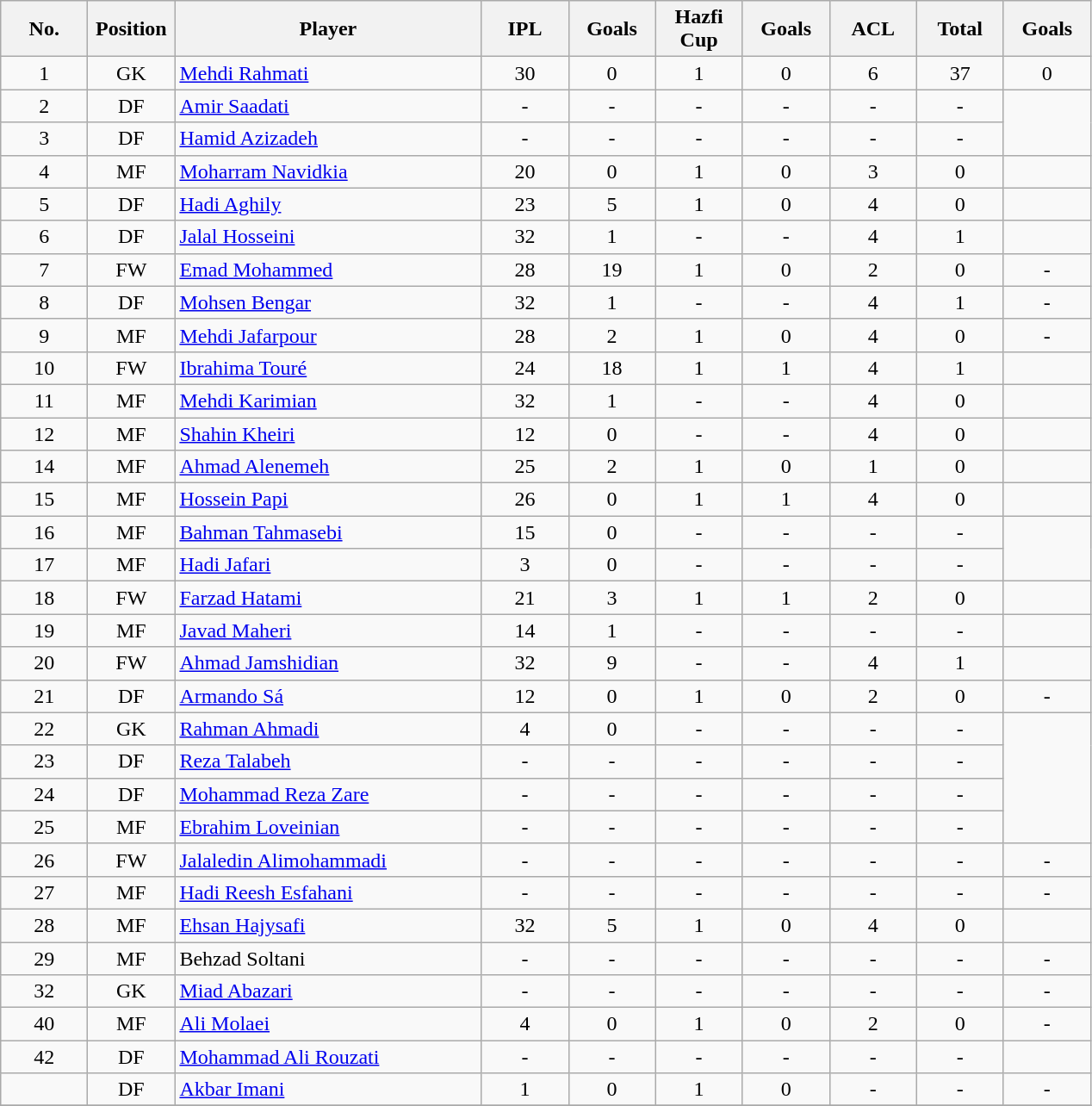<table class="wikitable sortable" style="text-align: center;">
<tr>
<th width=60>No.</th>
<th width=60>Position</th>
<th width=230>Player</th>
<th width=60>IPL</th>
<th width=60>Goals</th>
<th width=60>Hazfi Cup</th>
<th width=60>Goals</th>
<th width=60>ACL</th>
<th width=60>Total</th>
<th width=60>Goals</th>
</tr>
<tr>
<td>1</td>
<td style="text-align:center">GK</td>
<td style="text-align:left"> <a href='#'>Mehdi Rahmati</a></td>
<td>30</td>
<td>0</td>
<td>1</td>
<td>0</td>
<td>6</td>
<td>37</td>
<td>0</td>
</tr>
<tr>
<td>2</td>
<td style="text-align:center">DF</td>
<td style="text-align:left"> <a href='#'>Amir Saadati</a></td>
<td>-</td>
<td>-</td>
<td>-</td>
<td>-</td>
<td>-</td>
<td>-</td>
</tr>
<tr>
<td>3</td>
<td style="text-align:center">DF</td>
<td style="text-align:left"> <a href='#'>Hamid Azizadeh</a></td>
<td>-</td>
<td>-</td>
<td>-</td>
<td>-</td>
<td>-</td>
<td>-</td>
</tr>
<tr>
<td>4</td>
<td style="text-align:center">MF</td>
<td style="text-align:left"> <a href='#'>Moharram Navidkia</a> </td>
<td>20</td>
<td>0</td>
<td>1</td>
<td>0</td>
<td>3</td>
<td>0</td>
<td></td>
</tr>
<tr>
<td>5</td>
<td style="text-align:center">DF</td>
<td style="text-align:left"> <a href='#'>Hadi Aghily</a></td>
<td>23</td>
<td>5</td>
<td>1</td>
<td>0</td>
<td>4</td>
<td>0</td>
<td></td>
</tr>
<tr>
<td>6</td>
<td style="text-align:center">DF</td>
<td style="text-align:left"> <a href='#'>Jalal Hosseini</a></td>
<td>32</td>
<td>1</td>
<td>-</td>
<td>-</td>
<td>4</td>
<td>1</td>
<td></td>
</tr>
<tr>
<td>7</td>
<td style="text-align:center">FW</td>
<td style="text-align:left"> <a href='#'>Emad Mohammed</a></td>
<td>28</td>
<td>19</td>
<td>1</td>
<td>0</td>
<td>2</td>
<td>0</td>
<td>-</td>
</tr>
<tr>
<td>8</td>
<td style="text-align:center">DF</td>
<td style="text-align:left"> <a href='#'>Mohsen Bengar</a></td>
<td>32</td>
<td>1</td>
<td>-</td>
<td>-</td>
<td>4</td>
<td>1</td>
<td>-</td>
</tr>
<tr>
<td>9</td>
<td style="text-align:center">MF</td>
<td style="text-align:left"> <a href='#'>Mehdi Jafarpour</a></td>
<td>28</td>
<td>2</td>
<td>1</td>
<td>0</td>
<td>4</td>
<td>0</td>
<td>-</td>
</tr>
<tr>
<td>10</td>
<td style="text-align:center">FW</td>
<td style="text-align:left"> <a href='#'>Ibrahima Touré</a></td>
<td>24</td>
<td>18</td>
<td>1</td>
<td>1</td>
<td>4</td>
<td>1</td>
<td></td>
</tr>
<tr>
<td>11</td>
<td style="text-align:center">MF</td>
<td style="text-align:left"> <a href='#'>Mehdi Karimian</a></td>
<td>32</td>
<td>1</td>
<td>-</td>
<td>-</td>
<td>4</td>
<td>0</td>
<td></td>
</tr>
<tr>
<td>12</td>
<td style="text-align:center">MF</td>
<td style="text-align:left"> <a href='#'>Shahin Kheiri</a></td>
<td>12</td>
<td>0</td>
<td>-</td>
<td>-</td>
<td>4</td>
<td>0</td>
<td></td>
</tr>
<tr>
<td>14</td>
<td style="text-align:center">MF</td>
<td style="text-align:left"> <a href='#'>Ahmad Alenemeh</a></td>
<td>25</td>
<td>2</td>
<td>1</td>
<td>0</td>
<td>1</td>
<td>0</td>
<td></td>
</tr>
<tr>
<td>15</td>
<td style="text-align:center">MF</td>
<td style="text-align:left"> <a href='#'>Hossein Papi</a></td>
<td>26</td>
<td>0</td>
<td>1</td>
<td>1</td>
<td>4</td>
<td>0</td>
<td></td>
</tr>
<tr>
<td>16</td>
<td style="text-align:center">MF</td>
<td style="text-align:left"> <a href='#'>Bahman Tahmasebi</a></td>
<td>15</td>
<td>0</td>
<td>-</td>
<td>-</td>
<td>-</td>
<td>-</td>
</tr>
<tr>
<td>17</td>
<td style="text-align:center">MF</td>
<td style="text-align:left"> <a href='#'>Hadi Jafari</a></td>
<td>3</td>
<td>0</td>
<td>-</td>
<td>-</td>
<td>-</td>
<td>-</td>
</tr>
<tr>
<td>18</td>
<td style="text-align:center">FW</td>
<td style="text-align:left"> <a href='#'>Farzad Hatami</a></td>
<td>21</td>
<td>3</td>
<td>1</td>
<td>1</td>
<td>2</td>
<td>0</td>
<td></td>
</tr>
<tr>
<td>19</td>
<td style="text-align:center">MF</td>
<td style="text-align:left"> <a href='#'>Javad Maheri</a></td>
<td>14</td>
<td>1</td>
<td>-</td>
<td>-</td>
<td>-</td>
<td>-</td>
</tr>
<tr>
<td>20</td>
<td style="text-align:center">FW</td>
<td style="text-align:left"> <a href='#'>Ahmad Jamshidian</a></td>
<td>32</td>
<td>9</td>
<td>-</td>
<td>-</td>
<td>4</td>
<td>1</td>
<td></td>
</tr>
<tr>
<td>21</td>
<td style="text-align:center">DF</td>
<td style="text-align:left"> <a href='#'>Armando Sá</a></td>
<td>12</td>
<td>0</td>
<td>1</td>
<td>0</td>
<td>2</td>
<td>0</td>
<td>-</td>
</tr>
<tr>
<td>22</td>
<td style="text-align:center">GK</td>
<td style="text-align:left"> <a href='#'>Rahman Ahmadi</a></td>
<td>4</td>
<td>0</td>
<td>-</td>
<td>-</td>
<td>-</td>
<td>-</td>
</tr>
<tr>
<td>23</td>
<td style="text-align:center">DF</td>
<td style="text-align:left"> <a href='#'>Reza Talabeh</a></td>
<td>-</td>
<td>-</td>
<td>-</td>
<td>-</td>
<td>-</td>
<td>-</td>
</tr>
<tr>
<td>24</td>
<td style="text-align:center">DF</td>
<td style="text-align:left"> <a href='#'>Mohammad Reza Zare</a></td>
<td>-</td>
<td>-</td>
<td>-</td>
<td>-</td>
<td>-</td>
<td>-</td>
</tr>
<tr>
<td>25</td>
<td style="text-align:center">MF</td>
<td style="text-align:left"> <a href='#'>Ebrahim Loveinian</a></td>
<td>-</td>
<td>-</td>
<td>-</td>
<td>-</td>
<td>-</td>
<td>-</td>
</tr>
<tr>
<td>26</td>
<td style="text-align:center">FW</td>
<td style="text-align:left"> <a href='#'>Jalaledin Alimohammadi</a></td>
<td>-</td>
<td>-</td>
<td>-</td>
<td>-</td>
<td>-</td>
<td>-</td>
<td>-</td>
</tr>
<tr>
<td>27</td>
<td style="text-align:center">MF</td>
<td style="text-align:left"> <a href='#'>Hadi Reesh Esfahani</a></td>
<td>-</td>
<td>-</td>
<td>-</td>
<td>-</td>
<td>-</td>
<td>-</td>
<td>-</td>
</tr>
<tr>
<td>28</td>
<td style="text-align:center">MF</td>
<td style="text-align:left"> <a href='#'>Ehsan Hajysafi</a></td>
<td>32</td>
<td>5</td>
<td>1</td>
<td>0</td>
<td>4</td>
<td>0</td>
<td></td>
</tr>
<tr>
<td>29</td>
<td style="text-align:center">MF</td>
<td style="text-align:left"> Behzad Soltani</td>
<td>-</td>
<td>-</td>
<td>-</td>
<td>-</td>
<td>-</td>
<td>-</td>
<td>-</td>
</tr>
<tr>
<td>32</td>
<td style="text-align:center">GK</td>
<td style="text-align:left">  <a href='#'>Miad Abazari</a></td>
<td>-</td>
<td>-</td>
<td>-</td>
<td>-</td>
<td>-</td>
<td>-</td>
<td>-</td>
</tr>
<tr>
<td>40</td>
<td style="text-align:center">MF</td>
<td style="text-align:left"> <a href='#'>Ali Molaei</a></td>
<td>4</td>
<td>0</td>
<td>1</td>
<td>0</td>
<td>2</td>
<td>0</td>
<td>-</td>
</tr>
<tr>
<td>42</td>
<td style="text-align:center">DF</td>
<td style="text-align:left"> <a href='#'>Mohammad Ali Rouzati</a></td>
<td>-</td>
<td>-</td>
<td>-</td>
<td>-</td>
<td>-</td>
<td>-</td>
</tr>
<tr>
<td></td>
<td style="text-align:center">DF</td>
<td style="text-align:left"> <a href='#'>Akbar Imani</a></td>
<td>1</td>
<td>0</td>
<td>1</td>
<td>0</td>
<td>-</td>
<td>-</td>
<td>-</td>
</tr>
<tr>
</tr>
</table>
